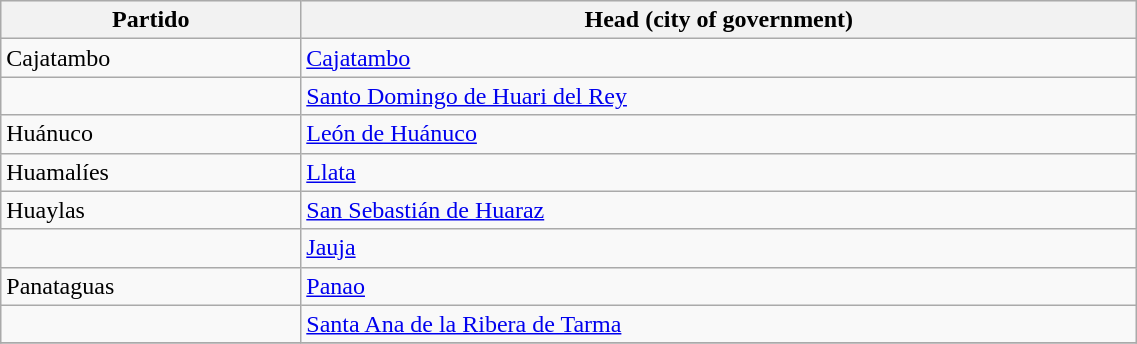<table class="wikitable" border="1" align="center" width=60%>
<tr bgcolor="#ececec">
<th>Partido</th>
<th>Head (city of government)</th>
</tr>
<tr>
<td>Cajatambo</td>
<td><a href='#'>Cajatambo</a></td>
</tr>
<tr>
<td></td>
<td><a href='#'>Santo Domingo de Huari del Rey</a></td>
</tr>
<tr>
<td>Huánuco</td>
<td><a href='#'>León de Huánuco</a></td>
</tr>
<tr>
<td>Huamalíes</td>
<td><a href='#'>Llata</a></td>
</tr>
<tr>
<td>Huaylas</td>
<td><a href='#'>San Sebastián de Huaraz</a></td>
</tr>
<tr>
<td></td>
<td><a href='#'>Jauja</a></td>
</tr>
<tr>
<td>Panataguas</td>
<td><a href='#'>Panao</a></td>
</tr>
<tr>
<td></td>
<td><a href='#'>Santa Ana de la Ribera de Tarma</a></td>
</tr>
<tr>
</tr>
</table>
